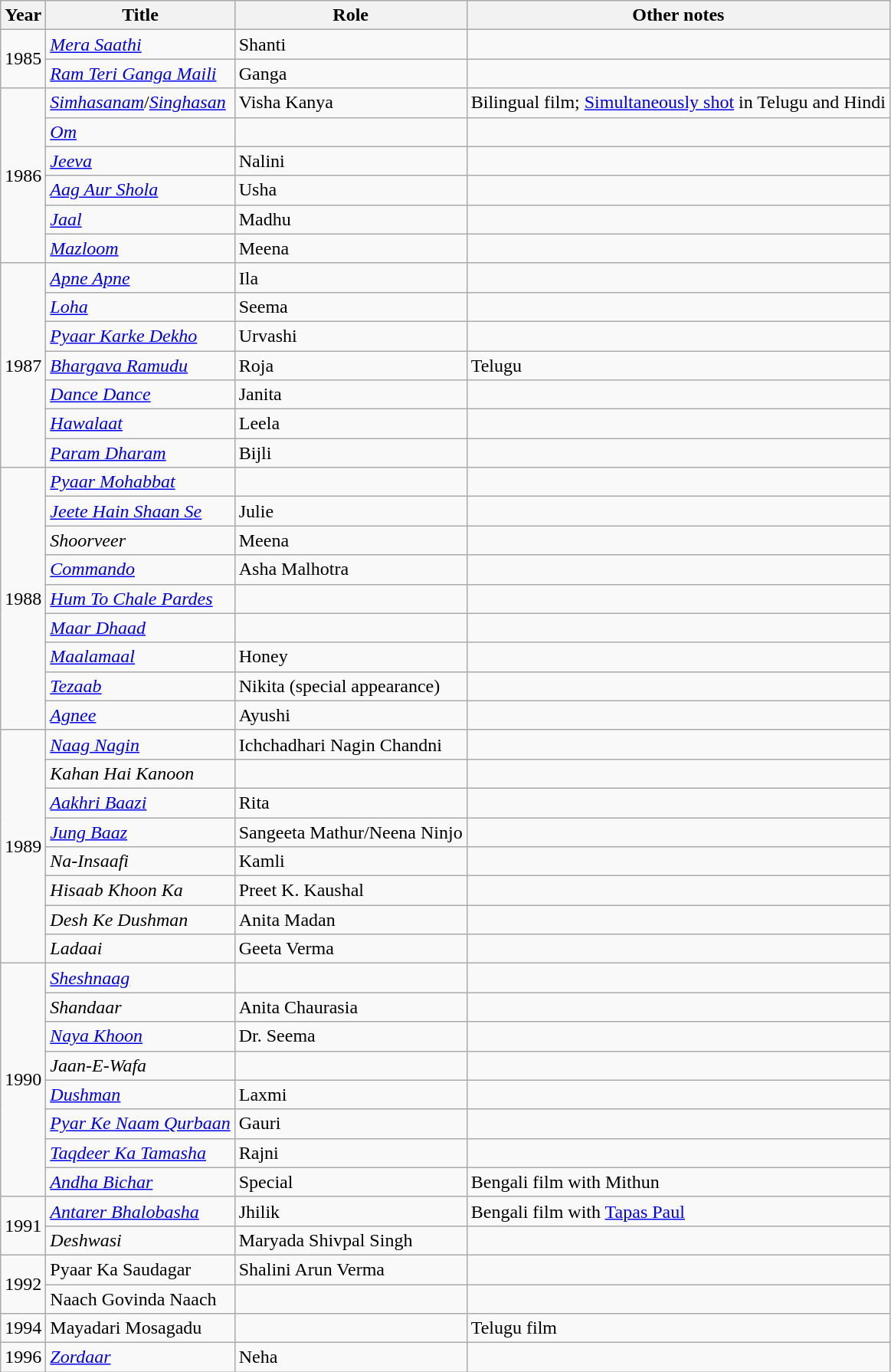<table class="wikitable sortable">
<tr>
<th>Year</th>
<th>Title</th>
<th>Role</th>
<th>Other notes</th>
</tr>
<tr>
<td rowspan="2">1985</td>
<td><em><a href='#'>Mera Saathi</a></em></td>
<td>Shanti</td>
<td></td>
</tr>
<tr>
<td><em><a href='#'>Ram Teri Ganga Maili</a></em></td>
<td>Ganga</td>
<td></td>
</tr>
<tr>
<td rowspan="6">1986</td>
<td><em><a href='#'>Simhasanam</a></em>/<em><a href='#'>Singhasan</a></em></td>
<td>Visha Kanya</td>
<td>Bilingual film; <a href='#'>Simultaneously shot</a> in Telugu and Hindi</td>
</tr>
<tr>
<td><em><a href='#'>Om</a></em></td>
<td></td>
<td></td>
</tr>
<tr>
<td><em><a href='#'>Jeeva</a></em></td>
<td>Nalini</td>
<td></td>
</tr>
<tr>
<td><em><a href='#'>Aag Aur Shola</a></em></td>
<td>Usha</td>
<td></td>
</tr>
<tr>
<td><em><a href='#'>Jaal</a></em></td>
<td>Madhu</td>
<td></td>
</tr>
<tr>
<td><em><a href='#'>Mazloom</a></em></td>
<td>Meena</td>
<td></td>
</tr>
<tr>
<td rowspan="7">1987</td>
<td><em><a href='#'>Apne Apne</a></em></td>
<td>Ila</td>
<td></td>
</tr>
<tr>
<td><em><a href='#'>Loha</a></em></td>
<td>Seema</td>
<td></td>
</tr>
<tr>
<td><em><a href='#'>Pyaar Karke Dekho</a></em></td>
<td>Urvashi</td>
<td></td>
</tr>
<tr>
<td><em><a href='#'>Bhargava Ramudu</a></em></td>
<td>Roja</td>
<td>Telugu</td>
</tr>
<tr>
<td><em><a href='#'>Dance Dance</a></em></td>
<td>Janita</td>
<td></td>
</tr>
<tr>
<td><em><a href='#'>Hawalaat</a></em></td>
<td>Leela</td>
<td></td>
</tr>
<tr>
<td><em><a href='#'>Param Dharam</a></em></td>
<td>Bijli</td>
<td></td>
</tr>
<tr>
<td rowspan="9">1988</td>
<td><em><a href='#'>Pyaar Mohabbat</a></em></td>
<td></td>
<td></td>
</tr>
<tr>
<td><em><a href='#'>Jeete Hain Shaan Se</a></em></td>
<td>Julie</td>
<td></td>
</tr>
<tr>
<td><em>Shoorveer</em></td>
<td>Meena</td>
<td></td>
</tr>
<tr>
<td><em><a href='#'>Commando</a></em></td>
<td>Asha Malhotra</td>
<td></td>
</tr>
<tr>
<td><em><a href='#'>Hum To Chale Pardes</a></em></td>
<td></td>
<td></td>
</tr>
<tr>
<td><em><a href='#'>Maar Dhaad</a></em></td>
<td></td>
<td></td>
</tr>
<tr>
<td><em><a href='#'>Maalamaal</a></em></td>
<td>Honey</td>
<td></td>
</tr>
<tr>
<td><em><a href='#'>Tezaab</a></em></td>
<td>Nikita (special appearance)</td>
<td></td>
</tr>
<tr>
<td><em><a href='#'>Agnee</a></em></td>
<td>Ayushi</td>
<td></td>
</tr>
<tr>
<td rowspan="8">1989</td>
<td><em><a href='#'>Naag Nagin</a></em></td>
<td>Ichchadhari Nagin Chandni</td>
<td></td>
</tr>
<tr>
<td><em>Kahan Hai Kanoon</em></td>
<td></td>
<td></td>
</tr>
<tr>
<td><em><a href='#'>Aakhri Baazi</a></em></td>
<td>Rita</td>
<td></td>
</tr>
<tr>
<td><em><a href='#'>Jung Baaz</a></em></td>
<td>Sangeeta Mathur/Neena Ninjo</td>
<td></td>
</tr>
<tr>
<td><em>Na-Insaafi</em></td>
<td>Kamli</td>
<td></td>
</tr>
<tr>
<td><em>Hisaab Khoon Ka</em></td>
<td>Preet K. Kaushal</td>
<td></td>
</tr>
<tr>
<td><em>Desh Ke Dushman</em></td>
<td>Anita Madan</td>
<td></td>
</tr>
<tr>
<td><em>Ladaai</em></td>
<td>Geeta Verma</td>
<td></td>
</tr>
<tr>
<td rowspan="8">1990</td>
<td><em><a href='#'>Sheshnaag</a></em></td>
<td></td>
<td></td>
</tr>
<tr>
<td><em>Shandaar</em></td>
<td>Anita Chaurasia</td>
<td></td>
</tr>
<tr>
<td><em><a href='#'>Naya Khoon</a></em></td>
<td>Dr. Seema</td>
<td></td>
</tr>
<tr>
<td><em>Jaan-E-Wafa</em></td>
<td></td>
<td></td>
</tr>
<tr>
<td><em><a href='#'>Dushman</a></em></td>
<td>Laxmi</td>
<td></td>
</tr>
<tr>
<td><em><a href='#'>Pyar Ke Naam Qurbaan</a></em></td>
<td>Gauri</td>
<td></td>
</tr>
<tr>
<td><em><a href='#'>Taqdeer Ka Tamasha</a></em></td>
<td>Rajni</td>
<td></td>
</tr>
<tr>
<td><em><a href='#'>Andha Bichar</a></em></td>
<td>Special</td>
<td>Bengali film with Mithun</td>
</tr>
<tr>
<td rowspan="2">1991</td>
<td><em><a href='#'>Antarer Bhalobasha</a></em></td>
<td>Jhilik</td>
<td>Bengali film with <a href='#'>Tapas Paul</a></td>
</tr>
<tr>
<td><em>Deshwasi</em></td>
<td>Maryada Shivpal Singh</td>
<td></td>
</tr>
<tr>
<td rowspan="2">1992</td>
<td>Pyaar Ka Saudagar</td>
<td>Shalini Arun Verma</td>
<td></td>
</tr>
<tr>
<td>Naach Govinda Naach</td>
<td></td>
<td></td>
</tr>
<tr>
<td>1994</td>
<td>Mayadari Mosagadu</td>
<td></td>
<td>Telugu film</td>
</tr>
<tr>
<td>1996</td>
<td><em><a href='#'>Zordaar</a></em></td>
<td>Neha</td>
<td></td>
</tr>
</table>
